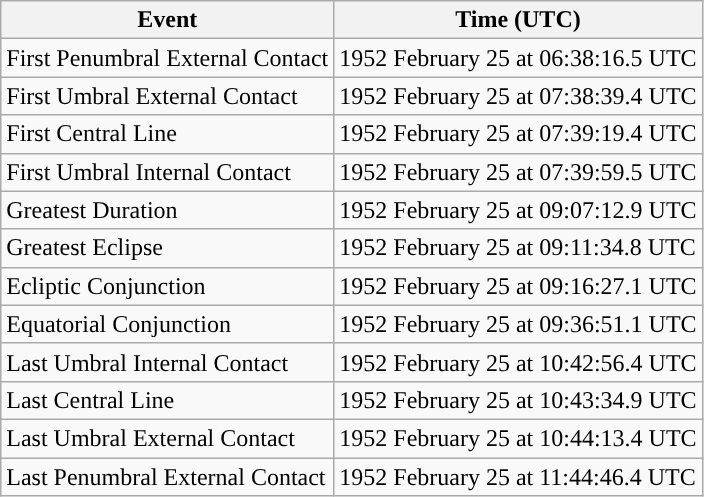<table class="wikitable">
<tr>
<th>Event</th>
<th>Time (UTC)</th>
</tr>
<tr>
<td>First Penumbral External Contact</td>
<td>1952 February 25 at 06:38:16.5 UTC</td>
</tr>
<tr>
<td>First Umbral External Contact</td>
<td>1952 February 25 at 07:38:39.4 UTC</td>
</tr>
<tr>
<td>First Central Line</td>
<td>1952 February 25 at 07:39:19.4 UTC</td>
</tr>
<tr>
<td>First Umbral Internal Contact</td>
<td>1952 February 25 at 07:39:59.5 UTC</td>
</tr>
<tr>
<td>Greatest Duration</td>
<td>1952 February 25 at 09:07:12.9 UTC</td>
</tr>
<tr>
<td>Greatest Eclipse</td>
<td>1952 February 25 at 09:11:34.8 UTC</td>
</tr>
<tr>
<td>Ecliptic Conjunction</td>
<td>1952 February 25 at 09:16:27.1 UTC</td>
</tr>
<tr>
<td>Equatorial Conjunction</td>
<td>1952 February 25 at 09:36:51.1 UTC</td>
</tr>
<tr>
<td>Last Umbral Internal Contact</td>
<td>1952 February 25 at 10:42:56.4 UTC</td>
</tr>
<tr>
<td>Last Central Line</td>
<td>1952 February 25 at 10:43:34.9 UTC</td>
</tr>
<tr>
<td>Last Umbral External Contact</td>
<td>1952 February 25 at 10:44:13.4 UTC</td>
</tr>
<tr>
<td>Last Penumbral External Contact</td>
<td>1952 February 25 at 11:44:46.4 UTC</td>
</tr>
</table>
